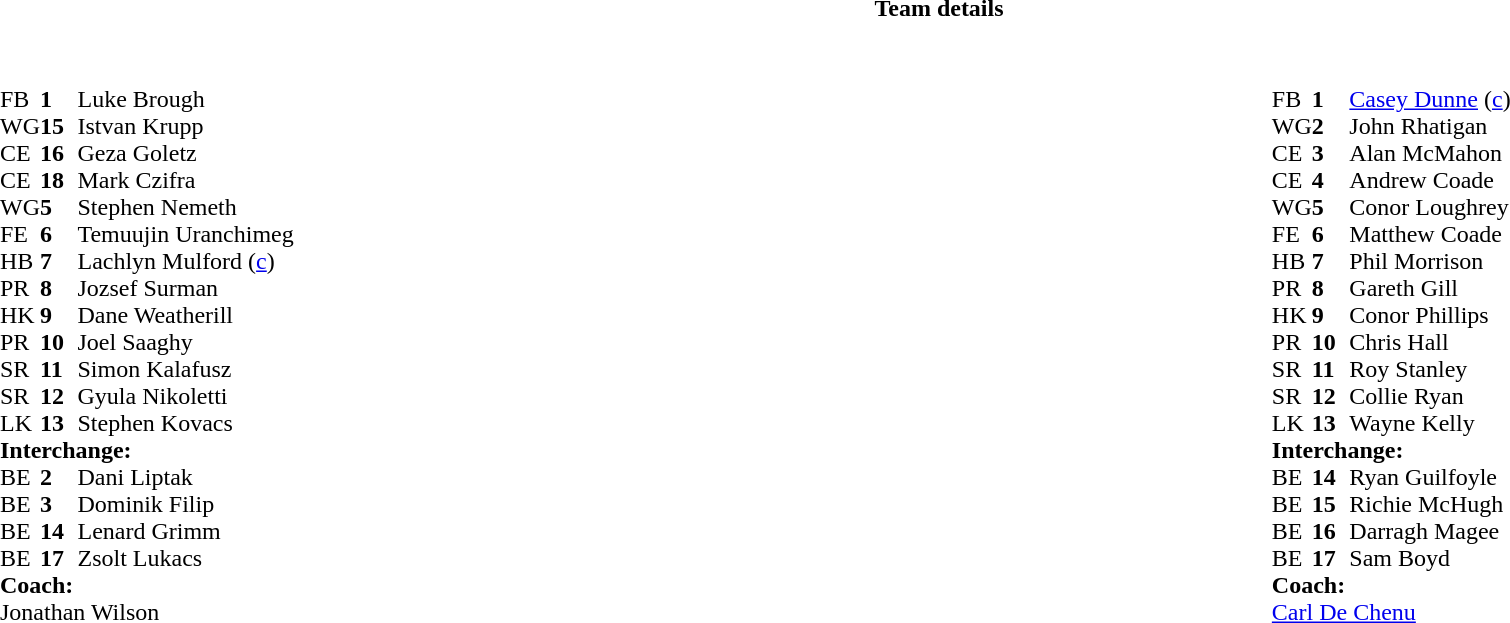<table border="0" width="100%" class="collapsible collapsed">
<tr>
<th>Team details</th>
</tr>
<tr>
<td><br><table width="100%">
<tr>
<td valign="top" width="50%"><br><table style="font-size: 100%" cellspacing="0" cellpadding="0">
<tr>
<th width="25"></th>
<th width="25"></th>
<th></th>
<th width="25"></th>
</tr>
<tr>
<td>FB</td>
<td><strong>1</strong></td>
<td>Luke Brough</td>
</tr>
<tr>
<td>WG</td>
<td><strong>15</strong></td>
<td>Istvan Krupp</td>
</tr>
<tr>
<td>CE</td>
<td><strong>16</strong></td>
<td>Geza Goletz</td>
</tr>
<tr>
<td>CE</td>
<td><strong>18</strong></td>
<td>Mark Czifra</td>
</tr>
<tr>
<td>WG</td>
<td><strong>5</strong></td>
<td>Stephen Nemeth</td>
</tr>
<tr>
<td>FE</td>
<td><strong>6</strong></td>
<td>Temuujin Uranchimeg</td>
</tr>
<tr>
<td>HB</td>
<td><strong>7</strong></td>
<td>Lachlyn Mulford (<a href='#'>c</a>)</td>
</tr>
<tr>
<td>PR</td>
<td><strong>8</strong></td>
<td>Jozsef Surman</td>
</tr>
<tr>
<td>HK</td>
<td><strong>9</strong></td>
<td>Dane Weatherill</td>
</tr>
<tr>
<td>PR</td>
<td><strong>10</strong></td>
<td>Joel Saaghy</td>
</tr>
<tr>
<td>SR</td>
<td><strong>11</strong></td>
<td>Simon Kalafusz</td>
</tr>
<tr>
<td>SR</td>
<td><strong>12</strong></td>
<td>Gyula Nikoletti</td>
</tr>
<tr>
<td>LK</td>
<td><strong>13</strong></td>
<td>Stephen Kovacs</td>
</tr>
<tr>
<td colspan=3><strong>Interchange:</strong></td>
</tr>
<tr>
<td>BE</td>
<td><strong>2</strong></td>
<td>Dani Liptak</td>
</tr>
<tr>
<td>BE</td>
<td><strong>3</strong></td>
<td>Dominik Filip</td>
</tr>
<tr>
<td>BE</td>
<td><strong>14</strong></td>
<td>Lenard Grimm</td>
</tr>
<tr>
<td>BE</td>
<td><strong>17</strong></td>
<td>Zsolt Lukacs</td>
</tr>
<tr>
<td colspan=3><strong>Coach:</strong></td>
</tr>
<tr>
<td colspan="4"> Jonathan Wilson</td>
</tr>
</table>
</td>
<td valign="top" width="50%"><br><table style="font-size: 100%" cellspacing="0" cellpadding="0" align="center">
<tr>
<th width="25"></th>
<th width="25"></th>
<th></th>
<th width="25"></th>
</tr>
<tr>
<td>FB</td>
<td><strong>1</strong></td>
<td><a href='#'>Casey Dunne</a> (<a href='#'>c</a>)</td>
</tr>
<tr>
<td>WG</td>
<td><strong>2</strong></td>
<td>John Rhatigan</td>
</tr>
<tr>
<td>CE</td>
<td><strong>3</strong></td>
<td>Alan McMahon</td>
</tr>
<tr>
<td>CE</td>
<td><strong>4</strong></td>
<td>Andrew Coade</td>
</tr>
<tr>
<td>WG</td>
<td><strong>5</strong></td>
<td>Conor Loughrey</td>
</tr>
<tr>
<td>FE</td>
<td><strong>6</strong></td>
<td>Matthew Coade</td>
</tr>
<tr>
<td>HB</td>
<td><strong>7</strong></td>
<td>Phil Morrison</td>
</tr>
<tr>
<td>PR</td>
<td><strong>8</strong></td>
<td>Gareth Gill</td>
</tr>
<tr>
<td>HK</td>
<td><strong>9</strong></td>
<td>Conor Phillips</td>
</tr>
<tr>
<td>PR</td>
<td><strong>10</strong></td>
<td>Chris Hall</td>
</tr>
<tr>
<td>SR</td>
<td><strong>11</strong></td>
<td>Roy Stanley</td>
</tr>
<tr>
<td>SR</td>
<td><strong>12</strong></td>
<td>Collie Ryan</td>
</tr>
<tr>
<td>LK</td>
<td><strong>13</strong></td>
<td>Wayne Kelly</td>
</tr>
<tr>
<td colspan=3><strong>Interchange:</strong></td>
</tr>
<tr>
<td>BE</td>
<td><strong>14</strong></td>
<td>Ryan Guilfoyle</td>
</tr>
<tr>
<td>BE</td>
<td><strong>15</strong></td>
<td>Richie McHugh</td>
</tr>
<tr>
<td>BE</td>
<td><strong>16</strong></td>
<td>Darragh Magee</td>
</tr>
<tr>
<td>BE</td>
<td><strong>17</strong></td>
<td>Sam Boyd</td>
</tr>
<tr>
<td colspan=3><strong>Coach:</strong></td>
</tr>
<tr>
<td colspan="4"> <a href='#'>Carl De Chenu</a></td>
</tr>
</table>
</td>
</tr>
</table>
</td>
</tr>
</table>
